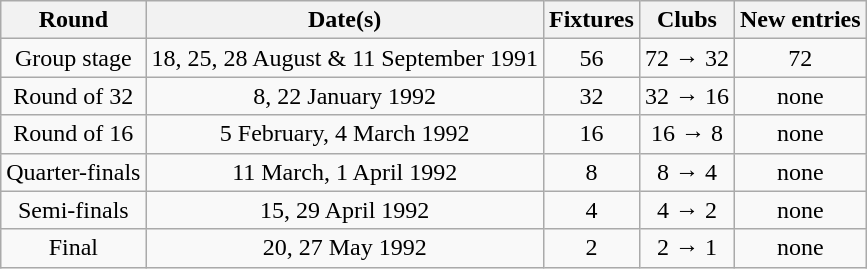<table class="wikitable" style="text-align:center">
<tr>
<th>Round</th>
<th>Date(s)</th>
<th>Fixtures</th>
<th>Clubs</th>
<th>New entries</th>
</tr>
<tr>
<td>Group stage</td>
<td>18, 25, 28 August & 11 September 1991</td>
<td>56</td>
<td>72 → 32</td>
<td>72</td>
</tr>
<tr>
<td>Round of 32</td>
<td>8, 22 January 1992</td>
<td>32</td>
<td>32 → 16</td>
<td>none</td>
</tr>
<tr>
<td>Round of 16</td>
<td>5 February, 4 March 1992</td>
<td>16</td>
<td>16 → 8</td>
<td>none</td>
</tr>
<tr>
<td>Quarter-finals</td>
<td>11 March, 1 April 1992</td>
<td>8</td>
<td>8 → 4</td>
<td>none</td>
</tr>
<tr>
<td>Semi-finals</td>
<td>15, 29 April 1992</td>
<td>4</td>
<td>4 → 2</td>
<td>none</td>
</tr>
<tr>
<td>Final</td>
<td>20, 27 May 1992</td>
<td>2</td>
<td>2 → 1</td>
<td>none</td>
</tr>
</table>
